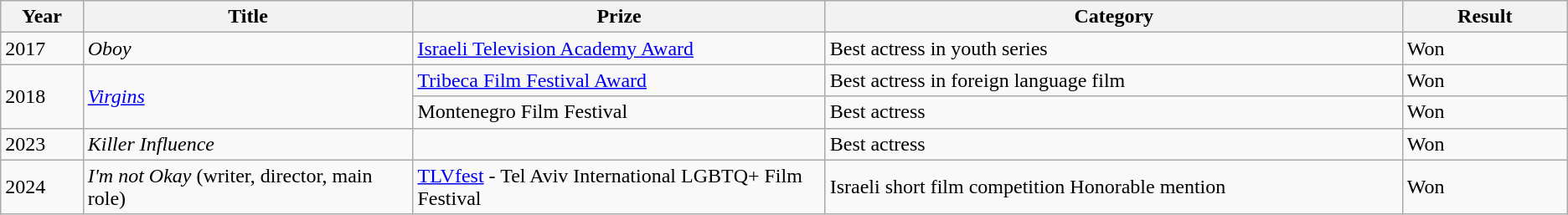<table class="wikitable">
<tr>
<th width="5%">Year</th>
<th style="width:20%;">Title</th>
<th style="width:25%;">Prize</th>
<th style="width:35%;">Category</th>
<th style="width:10%;">Result</th>
</tr>
<tr>
<td>2017</td>
<td><em>Oboy</em></td>
<td><a href='#'>Israeli Television Academy Award</a></td>
<td>Best actress in youth series</td>
<td>Won</td>
</tr>
<tr>
<td rowspan="2">2018</td>
<td rowspan="2"><a href='#'><em>Virgins</em></a></td>
<td><a href='#'>Tribeca Film Festival Award</a></td>
<td Meilleure actrice dans un film étranger>Best actress in foreign language film</td>
<td>Won</td>
</tr>
<tr>
<td>Montenegro Film Festival</td>
<td>Best actress</td>
<td>Won</td>
</tr>
<tr>
<td>2023</td>
<td><em>Killer Influence</em></td>
<td></td>
<td>Best actress</td>
<td>Won</td>
</tr>
<tr>
<td>2024</td>
<td><em>I'm not Okay</em> (writer, director, main role)</td>
<td><a href='#'>TLVfest</a> - Tel Aviv International LGBTQ+ Film Festival</td>
<td>Israeli short film competition Honorable mention</td>
<td>Won</td>
</tr>
</table>
